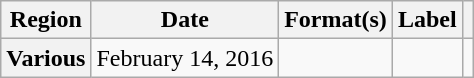<table class="wikitable plainrowheaders">
<tr>
<th scope="col">Region</th>
<th scope="col">Date</th>
<th scope="col">Format(s)</th>
<th scope="col">Label</th>
<th scope="col"></th>
</tr>
<tr>
<th scope="row">Various</th>
<td>February 14, 2016</td>
<td></td>
<td rowspan=></td>
<td style="text-align:center;"></td>
</tr>
</table>
